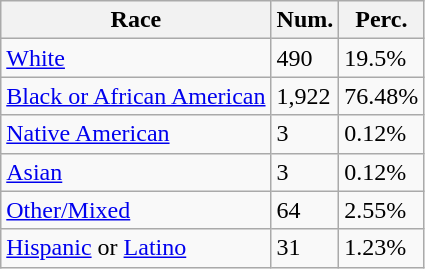<table class="wikitable">
<tr>
<th>Race</th>
<th>Num.</th>
<th>Perc.</th>
</tr>
<tr>
<td><a href='#'>White</a></td>
<td>490</td>
<td>19.5%</td>
</tr>
<tr>
<td><a href='#'>Black or African American</a></td>
<td>1,922</td>
<td>76.48%</td>
</tr>
<tr>
<td><a href='#'>Native American</a></td>
<td>3</td>
<td>0.12%</td>
</tr>
<tr>
<td><a href='#'>Asian</a></td>
<td>3</td>
<td>0.12%</td>
</tr>
<tr>
<td><a href='#'>Other/Mixed</a></td>
<td>64</td>
<td>2.55%</td>
</tr>
<tr>
<td><a href='#'>Hispanic</a> or <a href='#'>Latino</a></td>
<td>31</td>
<td>1.23%</td>
</tr>
</table>
